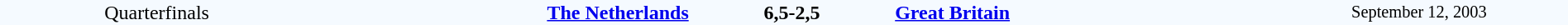<table style="width: 100%; background:#F5FAFF;" cellspacing="0">
<tr>
<td align=center rowspan=3 width=20%>Quarterfinals</td>
</tr>
<tr>
<td width=24% align=right><strong><a href='#'>The Netherlands</a></strong></td>
<td align=center width=13%><strong>6,5-2,5</strong></td>
<td width=24%><strong><a href='#'>Great Britain</a></strong></td>
<td style=font-size:85% rowspan=3 align=center>September 12, 2003</td>
</tr>
</table>
